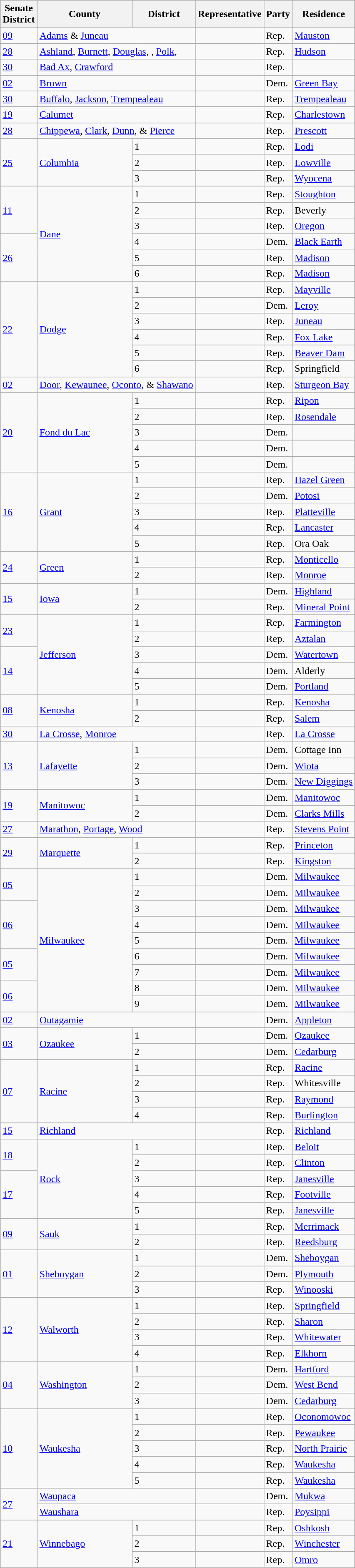<table class="wikitable sortable">
<tr>
<th>Senate<br>District</th>
<th>County</th>
<th>District</th>
<th>Representative</th>
<th>Party</th>
<th>Residence</th>
</tr>
<tr>
<td><a href='#'>09</a></td>
<td style="text-align:left" colspan="2"><a href='#'>Adams</a> & <a href='#'>Juneau</a></td>
<td></td>
<td>Rep.</td>
<td><a href='#'>Mauston</a></td>
</tr>
<tr>
<td><a href='#'>28</a></td>
<td style="text-align:left" colspan="2"><a href='#'>Ashland</a>, <a href='#'>Burnett</a>, <a href='#'>Douglas</a>, , <a href='#'>Polk</a>, </td>
<td></td>
<td>Rep.</td>
<td><a href='#'>Hudson</a></td>
</tr>
<tr>
<td><a href='#'>30</a></td>
<td style="text-align:left" colspan="2"><a href='#'>Bad Ax</a>, <a href='#'>Crawford</a></td>
<td></td>
<td>Rep.</td>
<td></td>
</tr>
<tr>
<td><a href='#'>02</a></td>
<td style="text-align:left" colspan="2"><a href='#'>Brown</a></td>
<td></td>
<td>Dem.</td>
<td><a href='#'>Green Bay</a></td>
</tr>
<tr>
<td><a href='#'>30</a></td>
<td style="text-align:left" colspan="2"><a href='#'>Buffalo</a>, <a href='#'>Jackson</a>, <a href='#'>Trempealeau</a></td>
<td></td>
<td>Rep.</td>
<td><a href='#'>Trempealeau</a></td>
</tr>
<tr>
<td><a href='#'>19</a></td>
<td style="text-align:left" colspan="2"><a href='#'>Calumet</a></td>
<td></td>
<td>Rep.</td>
<td><a href='#'>Charlestown</a></td>
</tr>
<tr>
<td><a href='#'>28</a></td>
<td style="text-align:left" colspan="2"><a href='#'>Chippewa</a>, <a href='#'>Clark</a>, <a href='#'>Dunn</a>, & <a href='#'>Pierce</a></td>
<td></td>
<td>Rep.</td>
<td><a href='#'>Prescott</a></td>
</tr>
<tr>
<td rowspan="3"><a href='#'>25</a></td>
<td style="text-align:left" rowspan="3"><a href='#'>Columbia</a></td>
<td>1</td>
<td></td>
<td>Rep.</td>
<td><a href='#'>Lodi</a></td>
</tr>
<tr>
<td>2</td>
<td></td>
<td>Rep.</td>
<td><a href='#'>Lowville</a></td>
</tr>
<tr>
<td>3</td>
<td></td>
<td>Rep.</td>
<td><a href='#'>Wyocena</a></td>
</tr>
<tr>
<td rowspan="3"><a href='#'>11</a></td>
<td style="text-align:left" rowspan="6"><a href='#'>Dane</a></td>
<td>1</td>
<td></td>
<td>Rep.</td>
<td><a href='#'>Stoughton</a></td>
</tr>
<tr>
<td>2</td>
<td></td>
<td>Rep.</td>
<td>Beverly</td>
</tr>
<tr>
<td>3</td>
<td></td>
<td>Rep.</td>
<td><a href='#'>Oregon</a></td>
</tr>
<tr>
<td rowspan="3"><a href='#'>26</a></td>
<td>4</td>
<td></td>
<td>Dem.</td>
<td><a href='#'>Black Earth</a></td>
</tr>
<tr>
<td>5</td>
<td></td>
<td>Rep.</td>
<td><a href='#'>Madison</a></td>
</tr>
<tr>
<td>6</td>
<td></td>
<td>Rep.</td>
<td><a href='#'>Madison</a></td>
</tr>
<tr>
<td rowspan="6"><a href='#'>22</a></td>
<td style="text-align:left" rowspan="6"><a href='#'>Dodge</a></td>
<td>1</td>
<td></td>
<td>Rep.</td>
<td><a href='#'>Mayville</a></td>
</tr>
<tr>
<td>2</td>
<td></td>
<td>Dem.</td>
<td><a href='#'>Leroy</a></td>
</tr>
<tr>
<td>3</td>
<td></td>
<td>Rep.</td>
<td><a href='#'>Juneau</a></td>
</tr>
<tr>
<td>4</td>
<td></td>
<td>Rep.</td>
<td><a href='#'>Fox Lake</a></td>
</tr>
<tr>
<td>5</td>
<td></td>
<td>Rep.</td>
<td><a href='#'>Beaver Dam</a></td>
</tr>
<tr>
<td>6</td>
<td></td>
<td>Rep.</td>
<td>Springfield</td>
</tr>
<tr>
<td><a href='#'>02</a></td>
<td style="text-align:left" colspan="2"><a href='#'>Door</a>, <a href='#'>Kewaunee</a>, <a href='#'>Oconto</a>, & <a href='#'>Shawano</a></td>
<td></td>
<td>Rep.</td>
<td><a href='#'>Sturgeon Bay</a></td>
</tr>
<tr>
<td rowspan="5"><a href='#'>20</a></td>
<td style="text-align:left" rowspan="5"><a href='#'>Fond du Lac</a></td>
<td>1</td>
<td></td>
<td>Rep.</td>
<td><a href='#'>Ripon</a></td>
</tr>
<tr>
<td>2</td>
<td></td>
<td>Rep.</td>
<td><a href='#'>Rosendale</a></td>
</tr>
<tr>
<td>3</td>
<td></td>
<td>Dem.</td>
<td></td>
</tr>
<tr>
<td>4</td>
<td></td>
<td>Dem.</td>
<td></td>
</tr>
<tr>
<td>5</td>
<td></td>
<td>Dem.</td>
<td></td>
</tr>
<tr>
<td rowspan="5"><a href='#'>16</a></td>
<td style="text-align:left" rowspan="5"><a href='#'>Grant</a></td>
<td>1</td>
<td></td>
<td>Rep.</td>
<td><a href='#'>Hazel Green</a></td>
</tr>
<tr>
<td>2</td>
<td></td>
<td>Dem.</td>
<td><a href='#'>Potosi</a></td>
</tr>
<tr>
<td>3</td>
<td></td>
<td>Rep.</td>
<td><a href='#'>Platteville</a></td>
</tr>
<tr>
<td>4</td>
<td></td>
<td>Rep.</td>
<td><a href='#'>Lancaster</a></td>
</tr>
<tr>
<td>5</td>
<td></td>
<td>Rep.</td>
<td>Ora Oak</td>
</tr>
<tr>
<td rowspan="2"><a href='#'>24</a></td>
<td style="text-align:left" rowspan="2"><a href='#'>Green</a></td>
<td>1</td>
<td></td>
<td>Rep.</td>
<td><a href='#'>Monticello</a></td>
</tr>
<tr>
<td>2</td>
<td></td>
<td>Rep.</td>
<td><a href='#'>Monroe</a></td>
</tr>
<tr>
<td rowspan="2"><a href='#'>15</a></td>
<td style="text-align:left" rowspan="2"><a href='#'>Iowa</a></td>
<td>1</td>
<td></td>
<td>Dem.</td>
<td><a href='#'>Highland</a></td>
</tr>
<tr>
<td>2</td>
<td></td>
<td>Rep.</td>
<td><a href='#'>Mineral Point</a></td>
</tr>
<tr>
<td rowspan="2"><a href='#'>23</a></td>
<td style="text-align:left" rowspan="5"><a href='#'>Jefferson</a></td>
<td>1</td>
<td></td>
<td>Rep.</td>
<td><a href='#'>Farmington</a></td>
</tr>
<tr>
<td>2</td>
<td></td>
<td>Rep.</td>
<td><a href='#'>Aztalan</a></td>
</tr>
<tr>
<td rowspan="3"><a href='#'>14</a></td>
<td>3</td>
<td></td>
<td>Dem.</td>
<td><a href='#'>Watertown</a></td>
</tr>
<tr>
<td>4</td>
<td></td>
<td>Dem.</td>
<td>Alderly</td>
</tr>
<tr>
<td>5</td>
<td></td>
<td>Dem.</td>
<td><a href='#'>Portland</a></td>
</tr>
<tr>
<td rowspan="2"><a href='#'>08</a></td>
<td style="text-align:left"  rowspan="2"><a href='#'>Kenosha</a></td>
<td>1</td>
<td></td>
<td>Rep.</td>
<td><a href='#'>Kenosha</a></td>
</tr>
<tr>
<td>2</td>
<td></td>
<td>Rep.</td>
<td><a href='#'>Salem</a></td>
</tr>
<tr>
<td><a href='#'>30</a></td>
<td style="text-align:left" colspan="2"><a href='#'>La Crosse</a>, <a href='#'>Monroe</a></td>
<td></td>
<td>Rep.</td>
<td><a href='#'>La Crosse</a></td>
</tr>
<tr>
<td rowspan="3"><a href='#'>13</a></td>
<td style="text-align:left" rowspan="3"><a href='#'>Lafayette</a></td>
<td>1</td>
<td></td>
<td>Dem.</td>
<td>Cottage Inn</td>
</tr>
<tr>
<td>2</td>
<td></td>
<td>Dem.</td>
<td><a href='#'>Wiota</a></td>
</tr>
<tr>
<td>3</td>
<td></td>
<td>Dem.</td>
<td><a href='#'>New Diggings</a></td>
</tr>
<tr>
<td rowspan="2"><a href='#'>19</a></td>
<td style="text-align:left" rowspan="2"><a href='#'>Manitowoc</a></td>
<td>1</td>
<td></td>
<td>Dem.</td>
<td><a href='#'>Manitowoc</a></td>
</tr>
<tr>
<td>2</td>
<td></td>
<td>Dem.</td>
<td><a href='#'>Clarks Mills</a></td>
</tr>
<tr>
<td><a href='#'>27</a></td>
<td style="text-align:left" colspan="2"><a href='#'>Marathon</a>, <a href='#'>Portage</a>, <a href='#'>Wood</a></td>
<td></td>
<td>Rep.</td>
<td><a href='#'>Stevens Point</a></td>
</tr>
<tr>
<td rowspan="2"><a href='#'>29</a></td>
<td style="text-align:left" rowspan="2"><a href='#'>Marquette</a></td>
<td>1</td>
<td></td>
<td>Rep.</td>
<td><a href='#'>Princeton</a></td>
</tr>
<tr>
<td>2</td>
<td></td>
<td>Rep.</td>
<td><a href='#'>Kingston</a></td>
</tr>
<tr>
<td rowspan="2"><a href='#'>05</a></td>
<td style="text-align:left" rowspan="9"><a href='#'>Milwaukee</a></td>
<td>1</td>
<td></td>
<td>Dem.</td>
<td><a href='#'>Milwaukee</a></td>
</tr>
<tr>
<td>2</td>
<td></td>
<td>Dem.</td>
<td><a href='#'>Milwaukee</a></td>
</tr>
<tr>
<td rowspan="3"><a href='#'>06</a></td>
<td>3</td>
<td></td>
<td>Dem.</td>
<td><a href='#'>Milwaukee</a></td>
</tr>
<tr>
<td>4</td>
<td></td>
<td>Dem.</td>
<td><a href='#'>Milwaukee</a></td>
</tr>
<tr>
<td>5</td>
<td></td>
<td>Dem.</td>
<td><a href='#'>Milwaukee</a></td>
</tr>
<tr>
<td rowspan="2"><a href='#'>05</a></td>
<td>6</td>
<td></td>
<td>Dem.</td>
<td><a href='#'>Milwaukee</a></td>
</tr>
<tr>
<td>7</td>
<td></td>
<td>Dem.</td>
<td><a href='#'>Milwaukee</a></td>
</tr>
<tr>
<td rowspan="2"><a href='#'>06</a></td>
<td>8</td>
<td></td>
<td>Dem.</td>
<td><a href='#'>Milwaukee</a></td>
</tr>
<tr>
<td>9</td>
<td></td>
<td>Dem.</td>
<td><a href='#'>Milwaukee</a></td>
</tr>
<tr>
<td><a href='#'>02</a></td>
<td style="text-align:left" colspan="2"><a href='#'>Outagamie</a></td>
<td></td>
<td>Dem.</td>
<td><a href='#'>Appleton</a></td>
</tr>
<tr>
<td rowspan="2"><a href='#'>03</a></td>
<td style="text-align:left" rowspan="2"><a href='#'>Ozaukee</a></td>
<td>1</td>
<td></td>
<td>Dem.</td>
<td><a href='#'>Ozaukee</a></td>
</tr>
<tr>
<td>2</td>
<td></td>
<td>Dem.</td>
<td><a href='#'>Cedarburg</a></td>
</tr>
<tr>
<td rowspan="4"><a href='#'>07</a></td>
<td style="text-align:left" rowspan="4"><a href='#'>Racine</a></td>
<td>1</td>
<td></td>
<td>Rep.</td>
<td><a href='#'>Racine</a></td>
</tr>
<tr>
<td>2</td>
<td></td>
<td>Rep.</td>
<td>Whitesville</td>
</tr>
<tr>
<td>3</td>
<td></td>
<td>Rep.</td>
<td><a href='#'>Raymond</a></td>
</tr>
<tr>
<td>4</td>
<td></td>
<td>Rep.</td>
<td><a href='#'>Burlington</a></td>
</tr>
<tr>
<td><a href='#'>15</a></td>
<td style="text-align:left" colspan="2"><a href='#'>Richland</a></td>
<td></td>
<td>Rep.</td>
<td><a href='#'>Richland</a></td>
</tr>
<tr>
<td rowspan="2"><a href='#'>18</a></td>
<td style="text-align:left" rowspan="5"><a href='#'>Rock</a></td>
<td>1</td>
<td></td>
<td>Rep.</td>
<td><a href='#'>Beloit</a></td>
</tr>
<tr>
<td>2</td>
<td></td>
<td>Rep.</td>
<td><a href='#'>Clinton</a></td>
</tr>
<tr>
<td rowspan="3"><a href='#'>17</a></td>
<td>3</td>
<td></td>
<td>Rep.</td>
<td><a href='#'>Janesville</a></td>
</tr>
<tr>
<td>4</td>
<td></td>
<td>Rep.</td>
<td><a href='#'>Footville</a></td>
</tr>
<tr>
<td>5</td>
<td></td>
<td>Rep.</td>
<td><a href='#'>Janesville</a></td>
</tr>
<tr>
<td rowspan="2"><a href='#'>09</a></td>
<td style="text-align:left" rowspan="2"><a href='#'>Sauk</a></td>
<td>1</td>
<td></td>
<td>Rep.</td>
<td><a href='#'>Merrimack</a></td>
</tr>
<tr>
<td>2</td>
<td></td>
<td>Rep.</td>
<td><a href='#'>Reedsburg</a></td>
</tr>
<tr>
<td rowspan="3"><a href='#'>01</a></td>
<td style="text-align:left" rowspan="3"><a href='#'>Sheboygan</a></td>
<td>1</td>
<td></td>
<td>Dem.</td>
<td><a href='#'>Sheboygan</a></td>
</tr>
<tr>
<td>2</td>
<td></td>
<td>Dem.</td>
<td><a href='#'>Plymouth</a></td>
</tr>
<tr>
<td>3</td>
<td></td>
<td>Rep.</td>
<td><a href='#'>Winooski</a></td>
</tr>
<tr>
<td rowspan="4"><a href='#'>12</a></td>
<td style="text-align:left" rowspan="4"><a href='#'>Walworth</a></td>
<td>1</td>
<td></td>
<td>Rep.</td>
<td><a href='#'>Springfield</a></td>
</tr>
<tr>
<td>2</td>
<td></td>
<td>Rep.</td>
<td><a href='#'>Sharon</a></td>
</tr>
<tr>
<td>3</td>
<td></td>
<td>Rep.</td>
<td><a href='#'>Whitewater</a></td>
</tr>
<tr>
<td>4</td>
<td></td>
<td>Rep.</td>
<td><a href='#'>Elkhorn</a></td>
</tr>
<tr>
<td rowspan="3"><a href='#'>04</a></td>
<td style="text-align:left" rowspan="3"><a href='#'>Washington</a></td>
<td>1</td>
<td></td>
<td>Dem.</td>
<td><a href='#'>Hartford</a></td>
</tr>
<tr>
<td>2</td>
<td></td>
<td>Dem.</td>
<td><a href='#'>West Bend</a></td>
</tr>
<tr>
<td>3</td>
<td></td>
<td>Dem.</td>
<td><a href='#'>Cedarburg</a></td>
</tr>
<tr>
<td rowspan="5"><a href='#'>10</a></td>
<td style="text-align:left" rowspan="5"><a href='#'>Waukesha</a></td>
<td>1</td>
<td></td>
<td>Rep.</td>
<td><a href='#'>Oconomowoc</a></td>
</tr>
<tr>
<td>2</td>
<td></td>
<td>Rep.</td>
<td><a href='#'>Pewaukee</a></td>
</tr>
<tr>
<td>3</td>
<td></td>
<td>Rep.</td>
<td><a href='#'>North Prairie</a></td>
</tr>
<tr>
<td>4</td>
<td></td>
<td>Rep.</td>
<td><a href='#'>Waukesha</a></td>
</tr>
<tr>
<td>5</td>
<td></td>
<td>Rep.</td>
<td><a href='#'>Waukesha</a></td>
</tr>
<tr>
<td rowspan="2"><a href='#'>27</a></td>
<td style="text-align:left" colspan="2"><a href='#'>Waupaca</a></td>
<td></td>
<td>Dem.</td>
<td><a href='#'>Mukwa</a></td>
</tr>
<tr>
<td style="text-align:left" colspan="2"><a href='#'>Waushara</a></td>
<td></td>
<td>Rep.</td>
<td><a href='#'>Poysippi</a></td>
</tr>
<tr>
<td rowspan="3"><a href='#'>21</a></td>
<td style="text-align:left" rowspan="3"><a href='#'>Winnebago</a></td>
<td>1</td>
<td></td>
<td>Rep.</td>
<td><a href='#'>Oshkosh</a></td>
</tr>
<tr>
<td>2</td>
<td></td>
<td>Rep.</td>
<td><a href='#'>Winchester</a></td>
</tr>
<tr>
<td>3</td>
<td></td>
<td>Rep.</td>
<td><a href='#'>Omro</a></td>
</tr>
</table>
